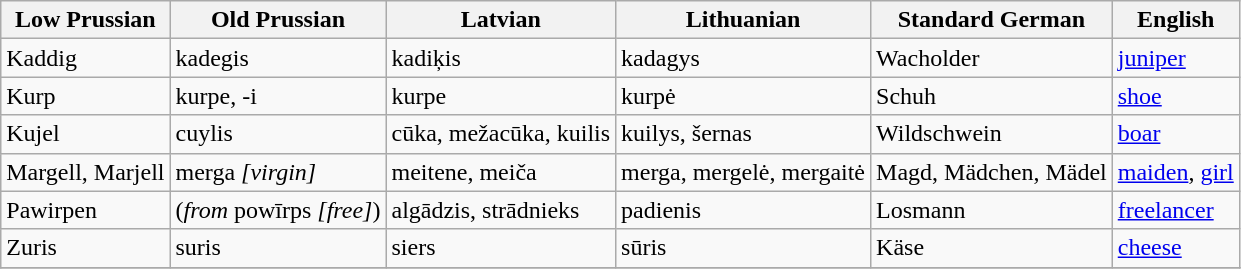<table class="wikitable">
<tr>
<th><strong>Low Prussian</strong></th>
<th><strong>Old Prussian</strong></th>
<th><strong>Latvian</strong></th>
<th><strong>Lithuanian</strong></th>
<th><strong>Standard German</strong></th>
<th><strong>English</strong></th>
</tr>
<tr>
<td>Kaddig</td>
<td>kadegis</td>
<td>kadiķis</td>
<td>kadagys</td>
<td>Wacholder</td>
<td><a href='#'>juniper</a></td>
</tr>
<tr>
<td>Kurp</td>
<td>kurpe, -i</td>
<td>kurpe</td>
<td>kurpė</td>
<td>Schuh</td>
<td><a href='#'>shoe</a></td>
</tr>
<tr>
<td>Kujel</td>
<td>cuylis</td>
<td>cūka, mežacūka, kuilis</td>
<td>kuilys, šernas</td>
<td>Wildschwein</td>
<td><a href='#'>boar</a></td>
</tr>
<tr>
<td>Margell, Marjell</td>
<td>merga <em>[virgin]</em></td>
<td>meitene, meiča</td>
<td>merga, mergelė, mergaitė</td>
<td>Magd, Mädchen, Mädel</td>
<td><a href='#'>maiden</a>, <a href='#'>girl</a></td>
</tr>
<tr>
<td>Pawirpen</td>
<td>(<em>from</em> powīrps <em>[free]</em>)</td>
<td>algādzis, strādnieks</td>
<td>padienis</td>
<td>Losmann</td>
<td><a href='#'>freelancer</a></td>
</tr>
<tr>
<td>Zuris</td>
<td>suris</td>
<td>siers</td>
<td>sūris</td>
<td>Käse</td>
<td><a href='#'>cheese</a></td>
</tr>
<tr>
</tr>
</table>
